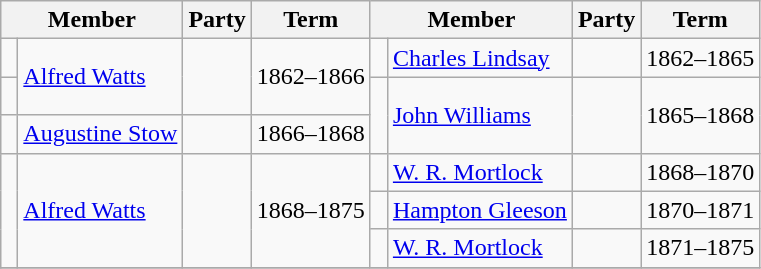<table class="wikitable">
<tr>
<th colspan="2">Member</th>
<th>Party</th>
<th>Term</th>
<th colspan="2">Member</th>
<th>Party</th>
<th>Term</th>
</tr>
<tr>
<td> </td>
<td rowspan="2"><a href='#'>Alfred Watts</a></td>
<td rowspan="2"></td>
<td rowspan="2">1862–1866</td>
<td> </td>
<td><a href='#'>Charles Lindsay</a></td>
<td></td>
<td>1862–1865</td>
</tr>
<tr>
<td> </td>
<td rowspan="2" > </td>
<td rowspan="2"><a href='#'>John Williams</a></td>
<td rowspan="2"></td>
<td rowspan="2">1865–1868</td>
</tr>
<tr>
<td> </td>
<td><a href='#'>Augustine Stow</a></td>
<td></td>
<td>1866–1868</td>
</tr>
<tr>
<td rowspan="3" > </td>
<td rowspan="3"><a href='#'>Alfred Watts</a></td>
<td rowspan="3"></td>
<td rowspan="3">1868–1875</td>
<td> </td>
<td><a href='#'>W. R. Mortlock</a></td>
<td></td>
<td>1868–1870</td>
</tr>
<tr>
<td> </td>
<td><a href='#'>Hampton Gleeson</a></td>
<td></td>
<td>1870–1871</td>
</tr>
<tr>
<td> </td>
<td><a href='#'>W. R. Mortlock</a></td>
<td></td>
<td>1871–1875</td>
</tr>
<tr>
</tr>
</table>
